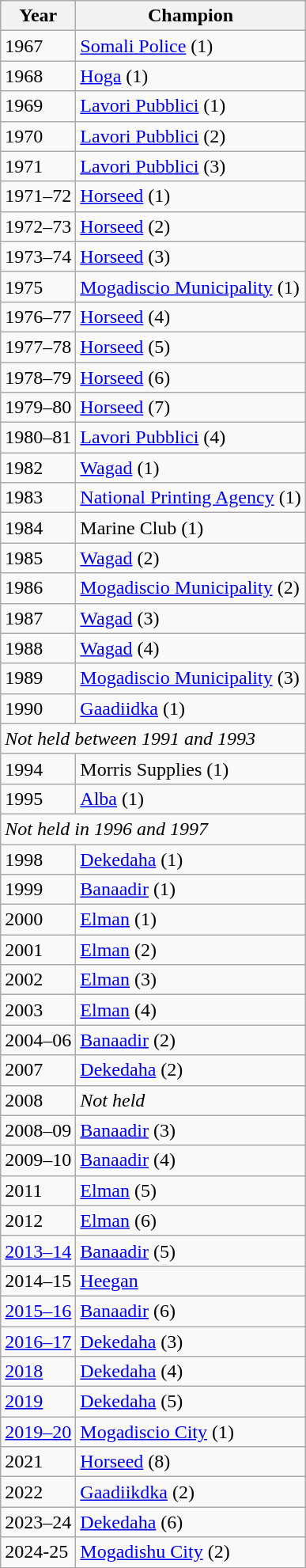<table class="wikitable">
<tr>
<th>Year</th>
<th>Champion</th>
</tr>
<tr>
<td>1967</td>
<td><a href='#'>Somali Police</a> (1)</td>
</tr>
<tr>
<td>1968</td>
<td><a href='#'>Hoga</a> (1)</td>
</tr>
<tr>
<td>1969</td>
<td><a href='#'>Lavori Pubblici</a> (1)</td>
</tr>
<tr>
<td>1970</td>
<td><a href='#'>Lavori Pubblici</a> (2)</td>
</tr>
<tr>
<td>1971</td>
<td><a href='#'>Lavori Pubblici</a> (3)</td>
</tr>
<tr>
<td>1971–72</td>
<td><a href='#'>Horseed</a> (1)</td>
</tr>
<tr>
<td>1972–73</td>
<td><a href='#'>Horseed</a> (2)</td>
</tr>
<tr>
<td>1973–74</td>
<td><a href='#'>Horseed</a> (3)</td>
</tr>
<tr>
<td>1975</td>
<td><a href='#'>Mogadiscio Municipality</a> (1)</td>
</tr>
<tr>
<td>1976–77</td>
<td><a href='#'>Horseed</a> (4)</td>
</tr>
<tr>
<td>1977–78</td>
<td><a href='#'>Horseed</a> (5)</td>
</tr>
<tr>
<td>1978–79</td>
<td><a href='#'>Horseed</a> (6)</td>
</tr>
<tr>
<td>1979–80</td>
<td><a href='#'>Horseed</a> (7)</td>
</tr>
<tr>
<td>1980–81</td>
<td><a href='#'>Lavori Pubblici</a> (4)</td>
</tr>
<tr>
<td>1982</td>
<td><a href='#'>Wagad</a> (1)</td>
</tr>
<tr>
<td>1983</td>
<td><a href='#'>National Printing Agency</a> (1)</td>
</tr>
<tr>
<td>1984</td>
<td>Marine Club (1)</td>
</tr>
<tr>
<td>1985</td>
<td><a href='#'>Wagad</a> (2)</td>
</tr>
<tr>
<td>1986</td>
<td><a href='#'>Mogadiscio Municipality</a> (2)</td>
</tr>
<tr>
<td>1987</td>
<td><a href='#'>Wagad</a> (3)</td>
</tr>
<tr>
<td>1988</td>
<td><a href='#'>Wagad</a> (4)</td>
</tr>
<tr>
<td>1989</td>
<td><a href='#'>Mogadiscio Municipality</a> (3)</td>
</tr>
<tr>
<td>1990</td>
<td><a href='#'>Gaadiidka</a> (1)</td>
</tr>
<tr>
<td colspan="2"><em>Not held between 1991 and 1993</em></td>
</tr>
<tr>
<td>1994</td>
<td>Morris Supplies (1)</td>
</tr>
<tr>
<td>1995</td>
<td><a href='#'>Alba</a> (1)</td>
</tr>
<tr>
<td colspan="2"><em>Not held in 1996 and 1997</em></td>
</tr>
<tr>
<td>1998</td>
<td><a href='#'>Dekedaha</a> (1)</td>
</tr>
<tr>
<td>1999</td>
<td><a href='#'>Banaadir</a> (1)</td>
</tr>
<tr>
<td>2000</td>
<td><a href='#'>Elman</a> (1)</td>
</tr>
<tr>
<td>2001</td>
<td><a href='#'>Elman</a> (2)</td>
</tr>
<tr>
<td>2002</td>
<td><a href='#'>Elman</a> (3)</td>
</tr>
<tr>
<td>2003</td>
<td><a href='#'>Elman</a> (4)</td>
</tr>
<tr>
<td>2004–06</td>
<td><a href='#'>Banaadir</a> (2)</td>
</tr>
<tr>
<td>2007</td>
<td><a href='#'>Dekedaha</a> (2)</td>
</tr>
<tr>
<td>2008</td>
<td><em>Not held</em></td>
</tr>
<tr>
<td>2008–09</td>
<td><a href='#'>Banaadir</a> (3)</td>
</tr>
<tr>
<td>2009–10</td>
<td><a href='#'>Banaadir</a> (4)</td>
</tr>
<tr>
<td>2011</td>
<td><a href='#'>Elman</a> (5)</td>
</tr>
<tr>
<td>2012</td>
<td><a href='#'>Elman</a> (6)</td>
</tr>
<tr>
<td><a href='#'>2013–14</a></td>
<td><a href='#'>Banaadir</a> (5)</td>
</tr>
<tr>
<td>2014–15</td>
<td><a href='#'>Heegan</a></td>
</tr>
<tr>
<td><a href='#'>2015–16</a></td>
<td><a href='#'>Banaadir</a> (6)</td>
</tr>
<tr>
<td><a href='#'>2016–17</a></td>
<td><a href='#'>Dekedaha</a> (3)</td>
</tr>
<tr>
<td><a href='#'>2018</a></td>
<td><a href='#'>Dekedaha</a> (4)</td>
</tr>
<tr>
<td><a href='#'>2019</a></td>
<td><a href='#'>Dekedaha</a> (5)</td>
</tr>
<tr>
<td><a href='#'>2019–20</a></td>
<td><a href='#'>Mogadiscio City</a> (1)</td>
</tr>
<tr>
<td>2021</td>
<td><a href='#'>Horseed</a> (8)</td>
</tr>
<tr>
<td>2022</td>
<td><a href='#'>Gaadiikdka</a> (2)</td>
</tr>
<tr>
<td>2023–24</td>
<td><a href='#'>Dekedaha</a> (6)</td>
</tr>
<tr>
<td>2024-25</td>
<td><a href='#'>Mogadishu City</a> (2)</td>
</tr>
</table>
